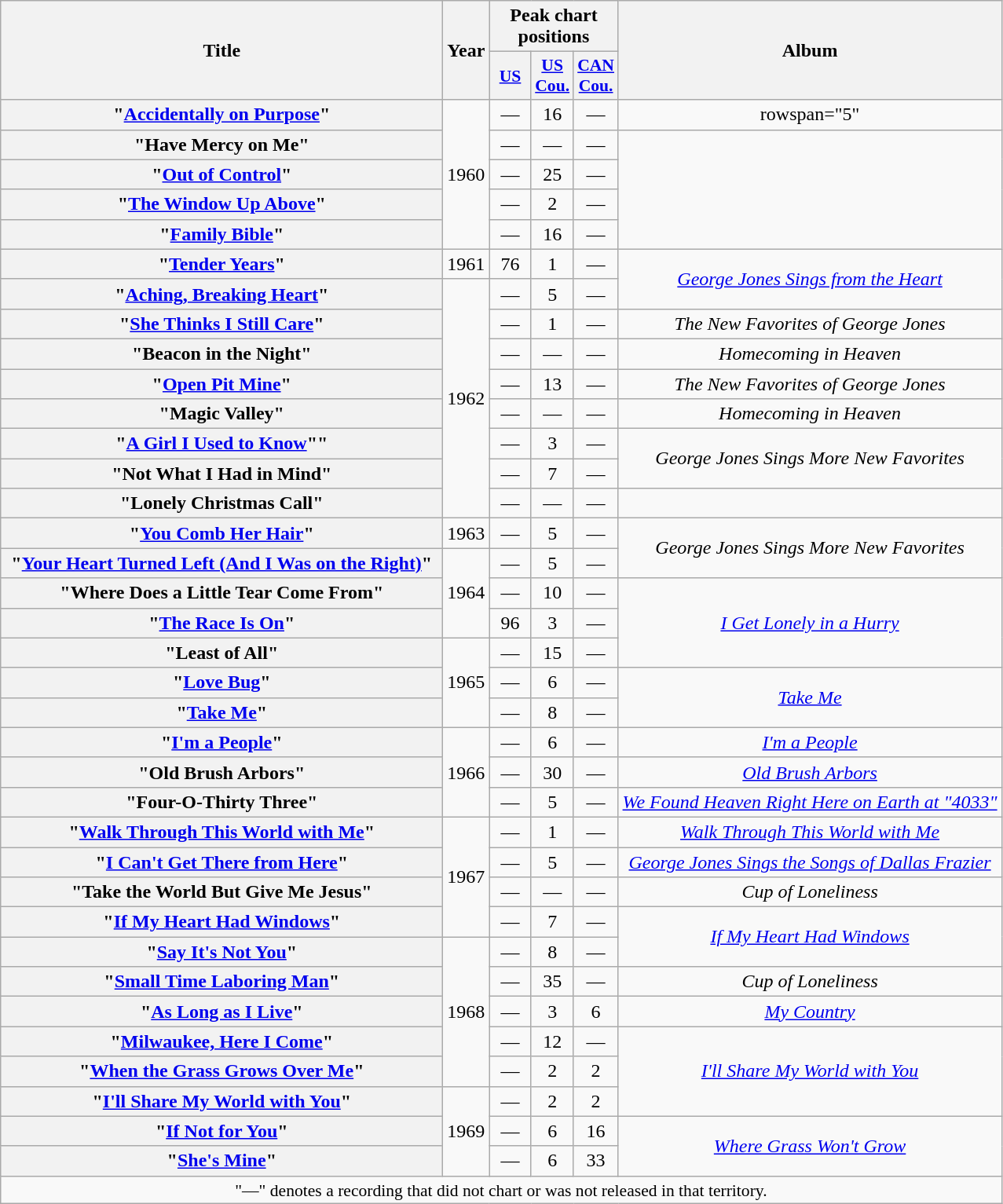<table class="wikitable plainrowheaders" style="text-align:center;" border="1">
<tr>
<th scope="col" rowspan="2" style="width:23em;">Title</th>
<th scope="col" rowspan="2">Year</th>
<th scope="col" colspan="3">Peak chart<br>positions</th>
<th scope="col" rowspan="2">Album</th>
</tr>
<tr>
<th scope="col" style="width:2em;font-size:90%;"><a href='#'>US</a><br></th>
<th scope="col" style="width:2em;font-size:90%;"><a href='#'>US<br>Cou.</a><br></th>
<th scope="col" style="width:2em;font-size:90%;"><a href='#'>CAN<br>Cou.</a><br></th>
</tr>
<tr>
<th scope="row">"<a href='#'>Accidentally on Purpose</a>"</th>
<td rowspan="5">1960</td>
<td>—</td>
<td>16</td>
<td>—</td>
<td>rowspan="5" </td>
</tr>
<tr>
<th scope="row">"Have Mercy on Me"</th>
<td>—</td>
<td>—</td>
<td>—</td>
</tr>
<tr>
<th scope="row">"<a href='#'>Out of Control</a>"</th>
<td>—</td>
<td>25</td>
<td>—</td>
</tr>
<tr>
<th scope="row">"<a href='#'>The Window Up Above</a>"</th>
<td>—</td>
<td>2</td>
<td>—</td>
</tr>
<tr>
<th scope="row">"<a href='#'>Family Bible</a>"</th>
<td>—</td>
<td>16</td>
<td>—</td>
</tr>
<tr>
<th scope="row">"<a href='#'>Tender Years</a>"</th>
<td>1961</td>
<td>76</td>
<td>1</td>
<td>—</td>
<td rowspan="2"><em><a href='#'>George Jones Sings from the Heart</a></em></td>
</tr>
<tr>
<th scope="row">"<a href='#'>Aching, Breaking Heart</a>"</th>
<td rowspan="8">1962</td>
<td>—</td>
<td>5</td>
<td>—</td>
</tr>
<tr>
<th scope="row">"<a href='#'>She Thinks I Still Care</a>"</th>
<td>—</td>
<td>1</td>
<td>—</td>
<td><em>The New Favorites of George Jones</em></td>
</tr>
<tr>
<th scope="row">"Beacon in the Night"</th>
<td>—</td>
<td>—</td>
<td>—</td>
<td><em>Homecoming in Heaven</em></td>
</tr>
<tr>
<th scope="row">"<a href='#'>Open Pit Mine</a>"</th>
<td>—</td>
<td>13</td>
<td>—</td>
<td><em>The New Favorites of George Jones</em></td>
</tr>
<tr>
<th scope="row">"Magic Valley"</th>
<td>—</td>
<td>—</td>
<td>—</td>
<td><em>Homecoming in Heaven</em></td>
</tr>
<tr>
<th scope="row">"<a href='#'>A Girl I Used to Know</a>""</th>
<td>—</td>
<td>3</td>
<td>—</td>
<td rowspan="2"><em>George Jones Sings More New Favorites</em></td>
</tr>
<tr>
<th scope="row">"Not What I Had in Mind"</th>
<td>—</td>
<td>7</td>
<td>—</td>
</tr>
<tr>
<th scope="row">"Lonely Christmas Call"</th>
<td>—</td>
<td>—</td>
<td>—</td>
<td></td>
</tr>
<tr>
<th scope="row">"<a href='#'>You Comb Her Hair</a>"</th>
<td>1963</td>
<td>—</td>
<td>5</td>
<td>—</td>
<td rowspan="2"><em>George Jones Sings More New Favorites</em></td>
</tr>
<tr>
<th scope="row">"<a href='#'>Your Heart Turned Left (And I Was on the Right)</a>"</th>
<td rowspan="3">1964</td>
<td>—</td>
<td>5</td>
<td>—</td>
</tr>
<tr>
<th scope="row">"Where Does a Little Tear Come From"</th>
<td>—</td>
<td>10</td>
<td>—</td>
<td rowspan="3"><em><a href='#'>I Get Lonely in a Hurry</a></em></td>
</tr>
<tr>
<th scope="row">"<a href='#'>The Race Is On</a>"</th>
<td>96</td>
<td>3</td>
<td>—</td>
</tr>
<tr>
<th scope="row">"Least of All"</th>
<td rowspan="3">1965</td>
<td>—</td>
<td>15</td>
<td>—</td>
</tr>
<tr>
<th scope="row">"<a href='#'>Love Bug</a>"</th>
<td>—</td>
<td>6</td>
<td>—</td>
<td rowspan="2"><em><a href='#'>Take Me</a></em></td>
</tr>
<tr>
<th scope="row">"<a href='#'>Take Me</a>"</th>
<td>—</td>
<td>8</td>
<td>—</td>
</tr>
<tr>
<th scope="row">"<a href='#'>I'm a People</a>"</th>
<td rowspan="3">1966</td>
<td>—</td>
<td>6</td>
<td>—</td>
<td><em><a href='#'>I'm a People</a></em></td>
</tr>
<tr>
<th scope="row">"Old Brush Arbors"</th>
<td>—</td>
<td>30</td>
<td>—</td>
<td><em><a href='#'>Old Brush Arbors</a></em></td>
</tr>
<tr>
<th scope="row">"Four-O-Thirty Three"</th>
<td>—</td>
<td>5</td>
<td>—</td>
<td><em><a href='#'>We Found Heaven Right Here on Earth at "4033"</a></em></td>
</tr>
<tr>
<th scope="row">"<a href='#'>Walk Through This World with Me</a>"</th>
<td rowspan="4">1967</td>
<td>—</td>
<td>1</td>
<td>—</td>
<td><em><a href='#'>Walk Through This World with Me</a></em></td>
</tr>
<tr>
<th scope="row">"<a href='#'>I Can't Get There from Here</a>"</th>
<td>—</td>
<td>5</td>
<td>—</td>
<td><em><a href='#'>George Jones Sings the Songs of Dallas Frazier</a></em></td>
</tr>
<tr>
<th scope="row">"Take the World But Give Me Jesus"</th>
<td>—</td>
<td>—</td>
<td>—</td>
<td><em>Cup of Loneliness</em></td>
</tr>
<tr>
<th scope="row">"<a href='#'>If My Heart Had Windows</a>"</th>
<td>—</td>
<td>7</td>
<td>—</td>
<td rowspan="2"><em><a href='#'>If My Heart Had Windows</a></em></td>
</tr>
<tr>
<th scope="row">"<a href='#'>Say It's Not You</a>"</th>
<td rowspan="5">1968</td>
<td>—</td>
<td>8</td>
<td>—</td>
</tr>
<tr>
<th scope="row">"<a href='#'>Small Time Laboring Man</a>"</th>
<td>—</td>
<td>35</td>
<td>—</td>
<td><em>Cup of Loneliness</em></td>
</tr>
<tr>
<th scope="row">"<a href='#'>As Long as I Live</a>"</th>
<td>—</td>
<td>3</td>
<td>6</td>
<td><em><a href='#'>My Country</a></em></td>
</tr>
<tr>
<th scope="row">"<a href='#'>Milwaukee, Here I Come</a>" </th>
<td>—</td>
<td>12</td>
<td>—</td>
<td rowspan="3"><em><a href='#'>I'll Share My World with You</a></em></td>
</tr>
<tr>
<th scope="row">"<a href='#'>When the Grass Grows Over Me</a>"</th>
<td>—</td>
<td>2</td>
<td>2</td>
</tr>
<tr>
<th scope="row">"<a href='#'>I'll Share My World with You</a>"</th>
<td rowspan="3">1969</td>
<td>—</td>
<td>2</td>
<td>2</td>
</tr>
<tr>
<th scope="row">"<a href='#'>If Not for You</a>"</th>
<td>—</td>
<td>6</td>
<td>16</td>
<td rowspan="2"><em><a href='#'>Where Grass Won't Grow</a></em></td>
</tr>
<tr>
<th scope="row">"<a href='#'>She's Mine</a>"</th>
<td>—</td>
<td>6</td>
<td>33</td>
</tr>
<tr>
<td colspan="6" style="font-size:90%">"—" denotes a recording that did not chart or was not released in that territory.</td>
</tr>
</table>
